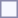<table style="border:1px solid #8888aa; background-color:#f7f8ff; padding:5px; font-size:95%; margin: 0px 12px 12px 0px;">
</table>
